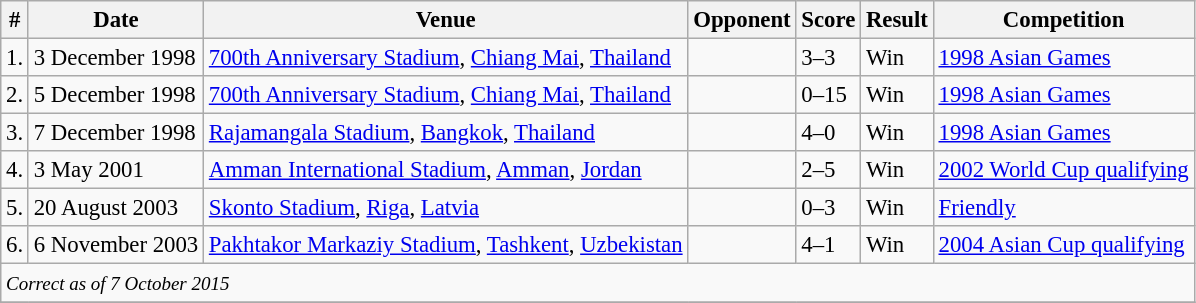<table class="wikitable" style="font-size:95%;">
<tr>
<th>#</th>
<th>Date</th>
<th>Venue</th>
<th>Opponent</th>
<th>Score</th>
<th>Result</th>
<th>Competition</th>
</tr>
<tr>
<td>1.</td>
<td>3 December 1998</td>
<td><a href='#'>700th Anniversary Stadium</a>, <a href='#'>Chiang Mai</a>, <a href='#'>Thailand</a></td>
<td></td>
<td>3–3</td>
<td>Win</td>
<td><a href='#'>1998 Asian Games</a></td>
</tr>
<tr>
<td>2.</td>
<td>5 December 1998</td>
<td><a href='#'>700th Anniversary Stadium</a>, <a href='#'>Chiang Mai</a>, <a href='#'>Thailand</a></td>
<td></td>
<td>0–15</td>
<td>Win</td>
<td><a href='#'>1998 Asian Games</a></td>
</tr>
<tr>
<td>3.</td>
<td>7 December 1998</td>
<td><a href='#'>Rajamangala Stadium</a>, <a href='#'>Bangkok</a>, <a href='#'>Thailand</a></td>
<td></td>
<td>4–0</td>
<td>Win</td>
<td><a href='#'>1998 Asian Games</a></td>
</tr>
<tr>
<td>4.</td>
<td>3 May 2001</td>
<td><a href='#'>Amman International Stadium</a>, <a href='#'>Amman</a>, <a href='#'>Jordan</a></td>
<td></td>
<td>2–5</td>
<td>Win</td>
<td><a href='#'>2002 World Cup qualifying</a></td>
</tr>
<tr>
<td>5.</td>
<td>20 August 2003</td>
<td><a href='#'>Skonto Stadium</a>, <a href='#'>Riga</a>, <a href='#'>Latvia</a></td>
<td></td>
<td>0–3</td>
<td>Win</td>
<td><a href='#'>Friendly</a></td>
</tr>
<tr>
<td>6.</td>
<td>6 November 2003</td>
<td><a href='#'>Pakhtakor Markaziy Stadium</a>, <a href='#'>Tashkent</a>, <a href='#'>Uzbekistan</a></td>
<td></td>
<td>4–1</td>
<td>Win</td>
<td><a href='#'>2004 Asian Cup qualifying</a></td>
</tr>
<tr>
<td colspan="15"><small><em>Correct as of 7 October 2015</em></small></td>
</tr>
<tr>
</tr>
</table>
